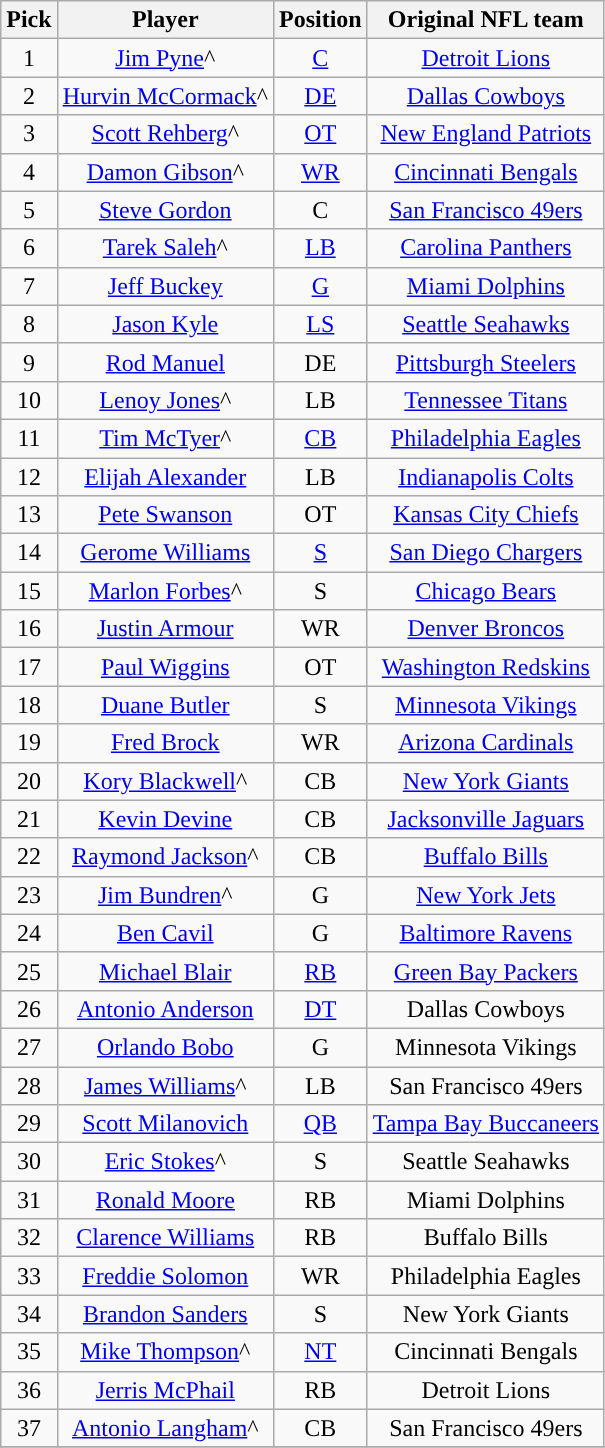<table class="wikitable sortable" style="text-align:center">
<tr>
<th>Pick</th>
<th>Player</th>
<th>Position</th>
<th>Original NFL team</th>
</tr>
<tr>
<td align=center>1</td>
<td><a href='#'>Jim Pyne</a>^</td>
<td><a href='#'>C</a></td>
<td><a href='#'>Detroit Lions</a></td>
</tr>
<tr>
<td align=center>2</td>
<td><a href='#'>Hurvin McCormack</a>^</td>
<td><a href='#'>DE</a></td>
<td><a href='#'>Dallas Cowboys</a></td>
</tr>
<tr>
<td align=center>3</td>
<td><a href='#'>Scott Rehberg</a>^</td>
<td><a href='#'>OT</a></td>
<td><a href='#'>New England Patriots</a></td>
</tr>
<tr>
<td align=center>4</td>
<td><a href='#'>Damon Gibson</a>^</td>
<td><a href='#'>WR</a></td>
<td><a href='#'>Cincinnati Bengals</a></td>
</tr>
<tr>
<td align=center>5</td>
<td><a href='#'>Steve Gordon</a></td>
<td>C</td>
<td><a href='#'>San Francisco 49ers</a></td>
</tr>
<tr>
<td align=center>6</td>
<td><a href='#'>Tarek Saleh</a>^</td>
<td><a href='#'>LB</a></td>
<td><a href='#'>Carolina Panthers</a></td>
</tr>
<tr>
<td align=center>7</td>
<td><a href='#'>Jeff Buckey</a></td>
<td><a href='#'>G</a></td>
<td><a href='#'>Miami Dolphins</a></td>
</tr>
<tr>
<td align=center>8</td>
<td><a href='#'>Jason Kyle</a></td>
<td><a href='#'>LS</a></td>
<td><a href='#'>Seattle Seahawks</a></td>
</tr>
<tr>
<td align=center>9</td>
<td><a href='#'>Rod Manuel</a></td>
<td>DE</td>
<td><a href='#'>Pittsburgh Steelers</a></td>
</tr>
<tr>
<td align=center>10</td>
<td><a href='#'>Lenoy Jones</a>^</td>
<td>LB</td>
<td><a href='#'>Tennessee Titans</a></td>
</tr>
<tr>
<td align=center>11</td>
<td><a href='#'>Tim McTyer</a>^</td>
<td><a href='#'>CB</a></td>
<td><a href='#'>Philadelphia Eagles</a></td>
</tr>
<tr>
<td align=center>12</td>
<td><a href='#'>Elijah Alexander</a></td>
<td>LB</td>
<td><a href='#'>Indianapolis Colts</a></td>
</tr>
<tr>
<td align=center>13</td>
<td><a href='#'>Pete Swanson</a></td>
<td>OT</td>
<td><a href='#'>Kansas City Chiefs</a></td>
</tr>
<tr>
<td align=center>14</td>
<td><a href='#'>Gerome Williams</a></td>
<td><a href='#'>S</a></td>
<td><a href='#'>San Diego Chargers</a></td>
</tr>
<tr>
<td align=center>15</td>
<td><a href='#'>Marlon Forbes</a>^</td>
<td>S</td>
<td><a href='#'>Chicago Bears</a></td>
</tr>
<tr>
<td align=center>16</td>
<td><a href='#'>Justin Armour</a></td>
<td>WR</td>
<td><a href='#'>Denver Broncos</a></td>
</tr>
<tr>
<td align=center>17</td>
<td><a href='#'>Paul Wiggins</a></td>
<td>OT</td>
<td><a href='#'>Washington Redskins</a></td>
</tr>
<tr>
<td align=center>18</td>
<td><a href='#'>Duane Butler</a></td>
<td>S</td>
<td><a href='#'>Minnesota Vikings</a></td>
</tr>
<tr>
<td align=center>19</td>
<td><a href='#'>Fred Brock</a></td>
<td>WR</td>
<td><a href='#'>Arizona Cardinals</a></td>
</tr>
<tr>
<td align=center>20</td>
<td><a href='#'>Kory Blackwell</a>^</td>
<td>CB</td>
<td><a href='#'>New York Giants</a></td>
</tr>
<tr>
<td align=center>21</td>
<td><a href='#'>Kevin Devine</a></td>
<td>CB</td>
<td><a href='#'>Jacksonville Jaguars</a></td>
</tr>
<tr>
<td align=center>22</td>
<td><a href='#'>Raymond Jackson</a>^</td>
<td>CB</td>
<td><a href='#'>Buffalo Bills</a></td>
</tr>
<tr>
<td align=center>23</td>
<td><a href='#'>Jim Bundren</a>^</td>
<td>G</td>
<td><a href='#'>New York Jets</a></td>
</tr>
<tr>
<td align=center>24</td>
<td><a href='#'>Ben Cavil</a></td>
<td>G</td>
<td><a href='#'>Baltimore Ravens</a></td>
</tr>
<tr>
<td align=center>25</td>
<td><a href='#'>Michael Blair</a></td>
<td><a href='#'>RB</a></td>
<td><a href='#'>Green Bay Packers</a></td>
</tr>
<tr>
<td align=center>26</td>
<td><a href='#'>Antonio Anderson</a></td>
<td><a href='#'>DT</a></td>
<td>Dallas Cowboys</td>
</tr>
<tr>
<td align=center>27</td>
<td><a href='#'>Orlando Bobo</a></td>
<td>G</td>
<td>Minnesota Vikings</td>
</tr>
<tr>
<td align=center>28</td>
<td><a href='#'>James Williams</a>^</td>
<td>LB</td>
<td>San Francisco 49ers</td>
</tr>
<tr>
<td align=center>29</td>
<td><a href='#'>Scott Milanovich</a></td>
<td><a href='#'>QB</a></td>
<td><a href='#'>Tampa Bay Buccaneers</a></td>
</tr>
<tr>
<td align=center>30</td>
<td><a href='#'>Eric Stokes</a>^</td>
<td>S</td>
<td>Seattle Seahawks</td>
</tr>
<tr>
<td align=center>31</td>
<td><a href='#'>Ronald Moore</a></td>
<td>RB</td>
<td>Miami Dolphins</td>
</tr>
<tr>
<td align=center>32</td>
<td><a href='#'>Clarence Williams</a></td>
<td>RB</td>
<td>Buffalo Bills</td>
</tr>
<tr>
<td align=center>33</td>
<td><a href='#'>Freddie Solomon</a></td>
<td>WR</td>
<td>Philadelphia Eagles</td>
</tr>
<tr>
<td align=center>34</td>
<td><a href='#'>Brandon Sanders</a></td>
<td>S</td>
<td>New York Giants</td>
</tr>
<tr>
<td align=center>35</td>
<td><a href='#'>Mike Thompson</a>^</td>
<td><a href='#'>NT</a></td>
<td>Cincinnati Bengals</td>
</tr>
<tr>
<td align=center>36</td>
<td><a href='#'>Jerris McPhail</a></td>
<td>RB</td>
<td>Detroit Lions</td>
</tr>
<tr>
<td align=center>37</td>
<td><a href='#'>Antonio Langham</a>^</td>
<td>CB</td>
<td>San Francisco 49ers</td>
</tr>
<tr>
</tr>
</table>
